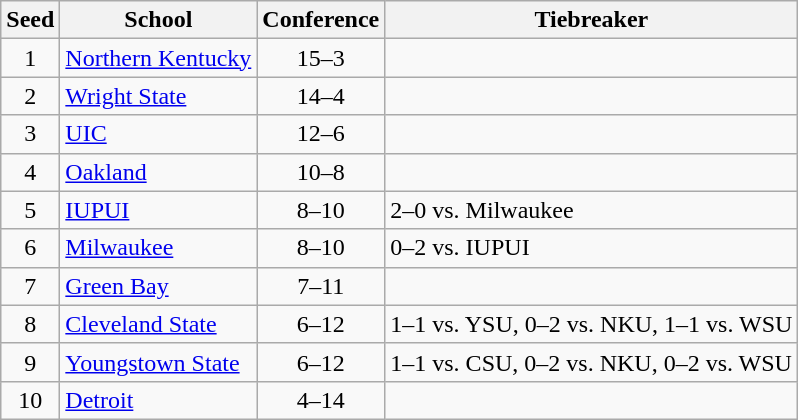<table class="wikitable" style="white-space:nowrap;">
<tr>
<th>Seed</th>
<th>School</th>
<th>Conference</th>
<th>Tiebreaker</th>
</tr>
<tr>
<td align=center>1</td>
<td><a href='#'>Northern Kentucky</a></td>
<td align=center>15–3</td>
<td></td>
</tr>
<tr>
<td align=center>2</td>
<td><a href='#'>Wright State</a></td>
<td align=center>14–4</td>
<td></td>
</tr>
<tr>
<td align=center>3</td>
<td><a href='#'>UIC</a></td>
<td align=center>12–6</td>
<td></td>
</tr>
<tr>
<td align=center>4</td>
<td><a href='#'>Oakland</a></td>
<td align=center>10–8</td>
<td></td>
</tr>
<tr>
<td align=center>5</td>
<td><a href='#'>IUPUI</a></td>
<td align=center>8–10</td>
<td>2–0 vs. Milwaukee</td>
</tr>
<tr>
<td align=center>6</td>
<td><a href='#'>Milwaukee</a></td>
<td align=center>8–10</td>
<td>0–2 vs. IUPUI</td>
</tr>
<tr>
<td align=center>7</td>
<td><a href='#'>Green Bay</a></td>
<td align=center>7–11</td>
<td></td>
</tr>
<tr>
<td align=center>8</td>
<td><a href='#'>Cleveland State</a></td>
<td align=center>6–12</td>
<td>1–1 vs. YSU, 0–2 vs. NKU, 1–1 vs. WSU</td>
</tr>
<tr>
<td align=center>9</td>
<td><a href='#'>Youngstown State</a></td>
<td align=center>6–12</td>
<td>1–1 vs. CSU, 0–2 vs. NKU, 0–2 vs. WSU</td>
</tr>
<tr>
<td align=center>10</td>
<td><a href='#'>Detroit</a></td>
<td align=center>4–14</td>
<td></td>
</tr>
</table>
